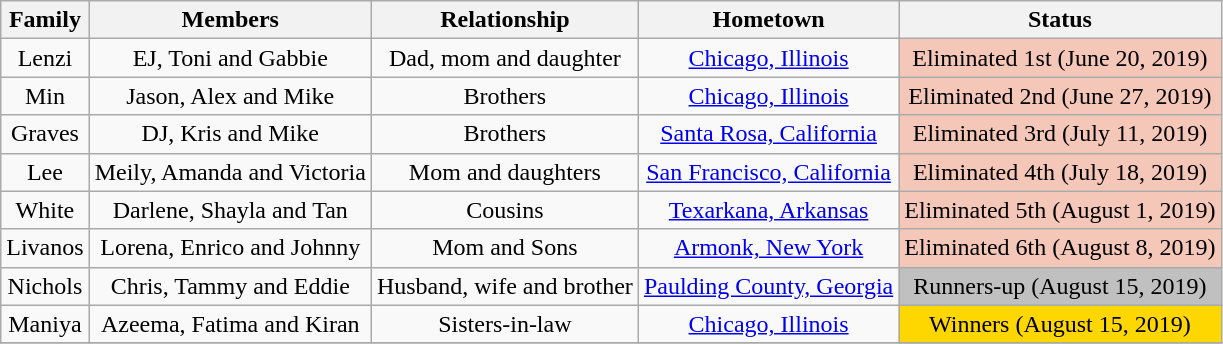<table class="wikitable sortable" style="text-align: center;">
<tr>
<th>Family</th>
<th>Members</th>
<th>Relationship</th>
<th>Hometown</th>
<th>Status</th>
</tr>
<tr>
<td>Lenzi</td>
<td>EJ, Toni and Gabbie</td>
<td>Dad, mom and daughter</td>
<td><a href='#'>Chicago, Illinois</a></td>
<td style="background:#f4c7b8">Eliminated 1st (June 20, 2019)</td>
</tr>
<tr>
<td>Min</td>
<td>Jason, Alex and Mike</td>
<td>Brothers</td>
<td><a href='#'>Chicago, Illinois</a></td>
<td style="background:#f4c7b8">Eliminated 2nd (June 27, 2019)</td>
</tr>
<tr>
<td>Graves</td>
<td>DJ, Kris and Mike</td>
<td>Brothers</td>
<td><a href='#'>Santa Rosa, California</a></td>
<td style="background:#f4c7b8">Eliminated 3rd (July 11, 2019)</td>
</tr>
<tr>
<td>Lee</td>
<td>Meily, Amanda and Victoria</td>
<td>Mom and daughters</td>
<td><a href='#'>San Francisco, California</a></td>
<td style="background:#f4c7b8">Eliminated 4th (July 18, 2019)</td>
</tr>
<tr>
<td>White</td>
<td>Darlene, Shayla and Tan</td>
<td>Cousins</td>
<td><a href='#'>Texarkana, Arkansas</a></td>
<td style="background:#f4c7b8">Eliminated 5th (August 1, 2019)</td>
</tr>
<tr>
<td>Livanos</td>
<td>Lorena, Enrico and Johnny</td>
<td>Mom and Sons</td>
<td><a href='#'>Armonk, New York</a></td>
<td style="background:#f4c7b8">Eliminated 6th (August 8, 2019)</td>
</tr>
<tr>
<td>Nichols</td>
<td>Chris, Tammy and Eddie</td>
<td>Husband, wife and brother</td>
<td><a href='#'>Paulding County, Georgia</a></td>
<td style="background:silver;">Runners-up (August 15, 2019)</td>
</tr>
<tr>
<td>Maniya</td>
<td>Azeema, Fatima and Kiran</td>
<td>Sisters-in-law</td>
<td><a href='#'>Chicago, Illinois</a></td>
<td style="background:gold;">Winners (August 15, 2019)</td>
</tr>
<tr>
</tr>
</table>
